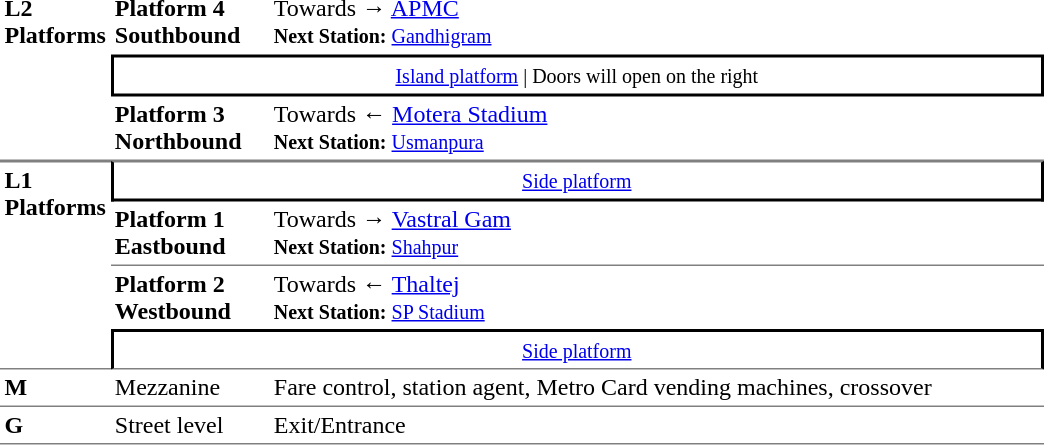<table border=0 cellspacing=0 cellpadding=3>
<tr>
<td style="border-bottom:solid 1px gray;" width=50 rowspan=3 valign=top><strong>L2<br>Platforms</strong></td>
<td style="border-bottom:solid 1px white;" width=100><span><strong>Platform 4</strong><br><strong>Southbound</strong></span></td>
<td style="border-bottom:solid 1px white;" width=500>Towards → <a href='#'>APMC</a><br><small><strong>Next Station:</strong> <a href='#'>Gandhigram</a></small></td>
</tr>
<tr>
<td style="border-top:solid 2px black;border-right:solid 2px black;border-left:solid 2px black;border-bottom:solid 2px black;text-align:center;" colspan=2><small><a href='#'>Island platform</a> | Doors will open on the right </small></td>
</tr>
<tr>
<td style="border-bottom:solid 1px gray;" width=100><span><strong>Platform 3</strong><br><strong>Northbound</strong></span></td>
<td style="border-bottom:solid 1px gray;" width="510">Towards ← <a href='#'>Motera Stadium</a><br><small><strong>Next Station:</strong> <a href='#'>Usmanpura</a></small></td>
</tr>
<tr>
<td style="border-top:solid 1px gray;border-bottom:solid 1px gray;" width=50 rowspan=4 valign=top><strong>L1<br>Platforms</strong></td>
<td style="border-top:solid 1px gray;border-right:solid 2px black;border-left:solid 2px black;border-bottom:solid 2px black;text-align:center;" colspan=2><small><a href='#'>Side platform</a></small></td>
</tr>
<tr>
<td style="border-bottom:solid 1px gray;" width=100><span><strong>Platform 1</strong><br><strong>Eastbound</strong></span></td>
<td style="border-bottom:solid 1px gray;" width=500>Towards → <a href='#'>Vastral Gam</a><br><small><strong>Next Station:</strong> <a href='#'>Shahpur</a></small></td>
</tr>
<tr>
<td><span><strong>Platform 2</strong><br><strong>Westbound</strong></span></td>
<td>Towards ← <a href='#'>Thaltej</a><br><small><strong>Next Station:</strong> <a href='#'>SP Stadium</a></small></td>
</tr>
<tr>
<td style="border-top:solid 2px black;border-right:solid 2px black;border-left:solid 2px black;border-bottom:solid 1px gray;" colspan=2  align=center><small><a href='#'>Side platform</a></small></td>
</tr>
<tr>
<td valign=top><strong>M</strong></td>
<td valign=top>Mezzanine</td>
<td valign=top>Fare control, station agent, Metro Card vending machines, crossover<br></td>
</tr>
<tr>
<td style="border-bottom:solid 1px gray;border-top:solid 1px gray;" width=35 valign=top><strong>G</strong></td>
<td style="border-top:solid 1px gray;border-bottom:solid 1px gray;" width=100 valign=top>Street level</td>
<td style="border-top:solid 1px gray;border-bottom:solid 1px gray;" width=420 valign=top>Exit/Entrance</td>
</tr>
<tr>
</tr>
</table>
